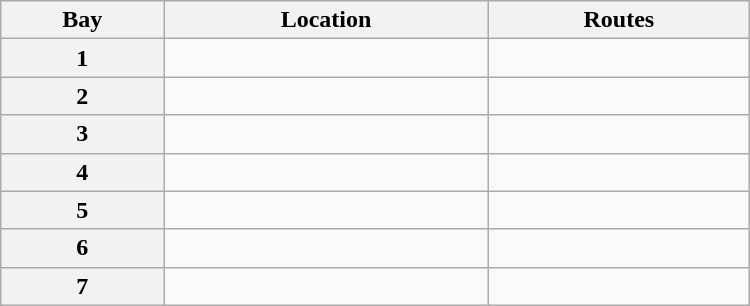<table class="wikitable" width="500">
<tr>
<th>Bay</th>
<th>Location</th>
<th>Routes</th>
</tr>
<tr>
<th>1</th>
<td></td>
<td></td>
</tr>
<tr>
<th>2</th>
<td></td>
<td></td>
</tr>
<tr>
<th>3</th>
<td></td>
<td></td>
</tr>
<tr>
<th>4</th>
<td></td>
<td></td>
</tr>
<tr>
<th>5</th>
<td></td>
<td></td>
</tr>
<tr>
<th>6</th>
<td></td>
<td></td>
</tr>
<tr>
<th>7</th>
<td></td>
<td></td>
</tr>
</table>
